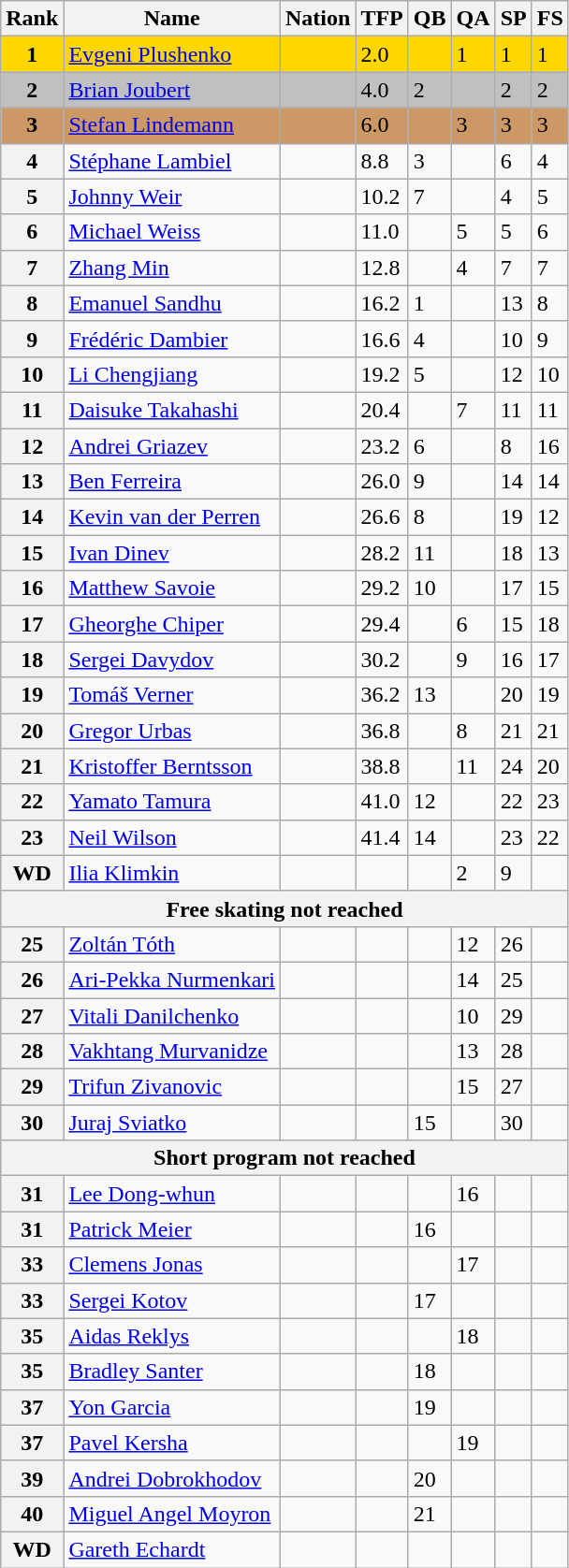<table class="wikitable">
<tr>
<th>Rank</th>
<th>Name</th>
<th>Nation</th>
<th>TFP</th>
<th>QB</th>
<th>QA</th>
<th>SP</th>
<th>FS</th>
</tr>
<tr bgcolor=gold>
<td align=center><strong>1</strong></td>
<td><a href='#'>Evgeni Plushenko</a></td>
<td></td>
<td>2.0</td>
<td></td>
<td>1</td>
<td>1</td>
<td>1</td>
</tr>
<tr bgcolor=silver>
<td align=center><strong>2</strong></td>
<td><a href='#'>Brian Joubert</a></td>
<td></td>
<td>4.0</td>
<td>2</td>
<td></td>
<td>2</td>
<td>2</td>
</tr>
<tr bgcolor=cc9966>
<td align=center><strong>3</strong></td>
<td><a href='#'>Stefan Lindemann</a></td>
<td></td>
<td>6.0</td>
<td></td>
<td>3</td>
<td>3</td>
<td>3</td>
</tr>
<tr>
<th>4</th>
<td><a href='#'>Stéphane Lambiel</a></td>
<td></td>
<td>8.8</td>
<td>3</td>
<td></td>
<td>6</td>
<td>4</td>
</tr>
<tr>
<th>5</th>
<td><a href='#'>Johnny Weir</a></td>
<td></td>
<td>10.2</td>
<td>7</td>
<td></td>
<td>4</td>
<td>5</td>
</tr>
<tr>
<th>6</th>
<td><a href='#'>Michael Weiss</a></td>
<td></td>
<td>11.0</td>
<td></td>
<td>5</td>
<td>5</td>
<td>6</td>
</tr>
<tr>
<th>7</th>
<td><a href='#'>Zhang Min</a></td>
<td></td>
<td>12.8</td>
<td></td>
<td>4</td>
<td>7</td>
<td>7</td>
</tr>
<tr>
<th>8</th>
<td><a href='#'>Emanuel Sandhu</a></td>
<td></td>
<td>16.2</td>
<td>1</td>
<td></td>
<td>13</td>
<td>8</td>
</tr>
<tr>
<th>9</th>
<td><a href='#'>Frédéric Dambier</a></td>
<td></td>
<td>16.6</td>
<td>4</td>
<td></td>
<td>10</td>
<td>9</td>
</tr>
<tr>
<th>10</th>
<td><a href='#'>Li Chengjiang</a></td>
<td></td>
<td>19.2</td>
<td>5</td>
<td></td>
<td>12</td>
<td>10</td>
</tr>
<tr>
<th>11</th>
<td><a href='#'>Daisuke Takahashi</a></td>
<td></td>
<td>20.4</td>
<td></td>
<td>7</td>
<td>11</td>
<td>11</td>
</tr>
<tr>
<th>12</th>
<td><a href='#'>Andrei Griazev</a></td>
<td></td>
<td>23.2</td>
<td>6</td>
<td></td>
<td>8</td>
<td>16</td>
</tr>
<tr>
<th>13</th>
<td><a href='#'>Ben Ferreira</a></td>
<td></td>
<td>26.0</td>
<td>9</td>
<td></td>
<td>14</td>
<td>14</td>
</tr>
<tr>
<th>14</th>
<td><a href='#'>Kevin van der Perren</a></td>
<td></td>
<td>26.6</td>
<td>8</td>
<td></td>
<td>19</td>
<td>12</td>
</tr>
<tr>
<th>15</th>
<td><a href='#'>Ivan Dinev</a></td>
<td></td>
<td>28.2</td>
<td>11</td>
<td></td>
<td>18</td>
<td>13</td>
</tr>
<tr>
<th>16</th>
<td><a href='#'>Matthew Savoie</a></td>
<td></td>
<td>29.2</td>
<td>10</td>
<td></td>
<td>17</td>
<td>15</td>
</tr>
<tr>
<th>17</th>
<td><a href='#'>Gheorghe Chiper</a></td>
<td></td>
<td>29.4</td>
<td></td>
<td>6</td>
<td>15</td>
<td>18</td>
</tr>
<tr>
<th>18</th>
<td><a href='#'>Sergei Davydov</a></td>
<td></td>
<td>30.2</td>
<td></td>
<td>9</td>
<td>16</td>
<td>17</td>
</tr>
<tr>
<th>19</th>
<td><a href='#'>Tomáš Verner</a></td>
<td></td>
<td>36.2</td>
<td>13</td>
<td></td>
<td>20</td>
<td>19</td>
</tr>
<tr>
<th>20</th>
<td><a href='#'>Gregor Urbas</a></td>
<td></td>
<td>36.8</td>
<td></td>
<td>8</td>
<td>21</td>
<td>21</td>
</tr>
<tr>
<th>21</th>
<td><a href='#'>Kristoffer Berntsson</a></td>
<td></td>
<td>38.8</td>
<td></td>
<td>11</td>
<td>24</td>
<td>20</td>
</tr>
<tr>
<th>22</th>
<td><a href='#'>Yamato Tamura</a></td>
<td></td>
<td>41.0</td>
<td>12</td>
<td></td>
<td>22</td>
<td>23</td>
</tr>
<tr>
<th>23</th>
<td><a href='#'>Neil Wilson</a></td>
<td></td>
<td>41.4</td>
<td>14</td>
<td></td>
<td>23</td>
<td>22</td>
</tr>
<tr>
<th>WD</th>
<td><a href='#'>Ilia Klimkin</a></td>
<td></td>
<td></td>
<td></td>
<td>2</td>
<td>9</td>
<td></td>
</tr>
<tr>
<th colspan=8>Free skating not reached</th>
</tr>
<tr>
<th>25</th>
<td><a href='#'>Zoltán Tóth</a></td>
<td></td>
<td></td>
<td></td>
<td>12</td>
<td>26</td>
<td></td>
</tr>
<tr>
<th>26</th>
<td><a href='#'>Ari-Pekka Nurmenkari</a></td>
<td></td>
<td></td>
<td></td>
<td>14</td>
<td>25</td>
<td></td>
</tr>
<tr>
<th>27</th>
<td><a href='#'>Vitali Danilchenko</a></td>
<td></td>
<td></td>
<td></td>
<td>10</td>
<td>29</td>
<td></td>
</tr>
<tr>
<th>28</th>
<td><a href='#'>Vakhtang Murvanidze</a></td>
<td></td>
<td></td>
<td></td>
<td>13</td>
<td>28</td>
<td></td>
</tr>
<tr>
<th>29</th>
<td><a href='#'>Trifun Zivanovic</a></td>
<td></td>
<td></td>
<td></td>
<td>15</td>
<td>27</td>
<td></td>
</tr>
<tr>
<th>30</th>
<td><a href='#'>Juraj Sviatko</a></td>
<td></td>
<td></td>
<td>15</td>
<td></td>
<td>30</td>
<td></td>
</tr>
<tr>
<th colspan=8>Short program not reached</th>
</tr>
<tr>
<th>31</th>
<td><a href='#'>Lee Dong-whun</a></td>
<td></td>
<td></td>
<td></td>
<td>16</td>
<td></td>
<td></td>
</tr>
<tr>
<th>31</th>
<td><a href='#'>Patrick Meier</a></td>
<td></td>
<td></td>
<td>16</td>
<td></td>
<td></td>
<td></td>
</tr>
<tr>
<th>33</th>
<td><a href='#'>Clemens Jonas</a></td>
<td></td>
<td></td>
<td></td>
<td>17</td>
<td></td>
<td></td>
</tr>
<tr>
<th>33</th>
<td><a href='#'>Sergei Kotov</a></td>
<td></td>
<td></td>
<td>17</td>
<td></td>
<td></td>
<td></td>
</tr>
<tr>
<th>35</th>
<td><a href='#'>Aidas Reklys</a></td>
<td></td>
<td></td>
<td></td>
<td>18</td>
<td></td>
<td></td>
</tr>
<tr>
<th>35</th>
<td><a href='#'>Bradley Santer</a></td>
<td></td>
<td></td>
<td>18</td>
<td></td>
<td></td>
<td></td>
</tr>
<tr>
<th>37</th>
<td><a href='#'>Yon Garcia</a></td>
<td></td>
<td></td>
<td>19</td>
<td></td>
<td></td>
<td></td>
</tr>
<tr>
<th>37</th>
<td><a href='#'>Pavel Kersha</a></td>
<td></td>
<td></td>
<td></td>
<td>19</td>
<td></td>
<td></td>
</tr>
<tr>
<th>39</th>
<td><a href='#'>Andrei Dobrokhodov</a></td>
<td></td>
<td></td>
<td>20</td>
<td></td>
<td></td>
<td></td>
</tr>
<tr>
<th>40</th>
<td><a href='#'>Miguel Angel Moyron</a></td>
<td></td>
<td></td>
<td>21</td>
<td></td>
<td></td>
<td></td>
</tr>
<tr>
<th>WD</th>
<td><a href='#'>Gareth Echardt</a></td>
<td></td>
<td></td>
<td></td>
<td></td>
<td></td>
<td></td>
</tr>
</table>
